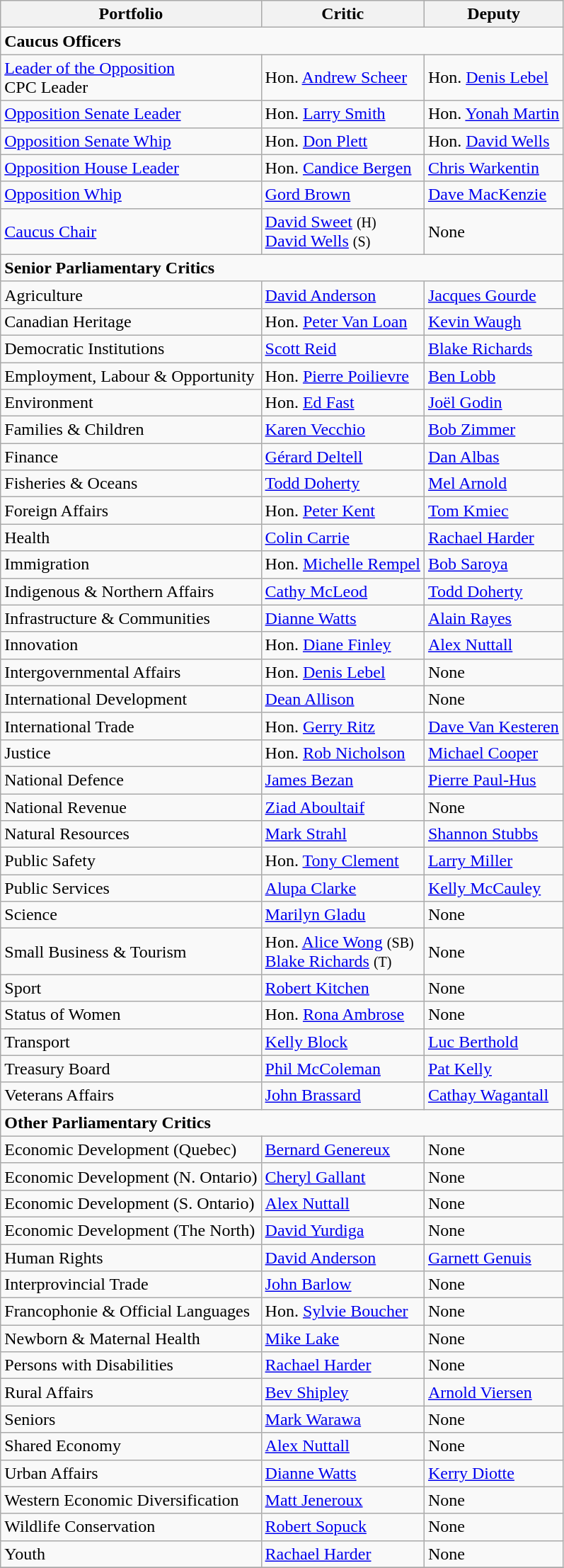<table class="wikitable collapsible collapsed">
<tr>
<th>Portfolio</th>
<th>Critic</th>
<th>Deputy</th>
</tr>
<tr>
<td colspan="3"><strong>Caucus Officers</strong></td>
</tr>
<tr>
<td><a href='#'>Leader of the Opposition</a><br>CPC Leader</td>
<td>Hon. <a href='#'>Andrew Scheer</a></td>
<td>Hon. <a href='#'>Denis Lebel</a></td>
</tr>
<tr>
<td><a href='#'>Opposition Senate Leader</a></td>
<td>Hon. <a href='#'>Larry Smith</a></td>
<td>Hon. <a href='#'>Yonah Martin</a></td>
</tr>
<tr>
<td><a href='#'>Opposition Senate Whip</a></td>
<td>Hon. <a href='#'>Don Plett</a></td>
<td>Hon. <a href='#'>David Wells</a></td>
</tr>
<tr>
<td><a href='#'>Opposition House Leader</a></td>
<td>Hon. <a href='#'>Candice Bergen</a></td>
<td><a href='#'>Chris Warkentin</a></td>
</tr>
<tr>
<td><a href='#'>Opposition Whip</a></td>
<td><a href='#'>Gord Brown</a></td>
<td><a href='#'>Dave MacKenzie</a></td>
</tr>
<tr>
<td><a href='#'>Caucus Chair</a></td>
<td><a href='#'>David Sweet</a> <small>(H)</small><br><a href='#'>David Wells</a> <small>(S)</small></td>
<td>None</td>
</tr>
<tr>
<td colspan="3"><strong>Senior Parliamentary Critics</strong></td>
</tr>
<tr>
<td>Agriculture</td>
<td><a href='#'>David Anderson</a></td>
<td><a href='#'>Jacques Gourde</a></td>
</tr>
<tr>
<td>Canadian Heritage</td>
<td>Hon. <a href='#'>Peter Van Loan</a></td>
<td><a href='#'>Kevin Waugh</a></td>
</tr>
<tr>
<td>Democratic Institutions</td>
<td><a href='#'>Scott Reid</a></td>
<td><a href='#'>Blake Richards</a></td>
</tr>
<tr>
<td>Employment, Labour & Opportunity</td>
<td>Hon. <a href='#'>Pierre Poilievre</a></td>
<td><a href='#'>Ben Lobb</a></td>
</tr>
<tr>
<td>Environment</td>
<td>Hon. <a href='#'>Ed Fast</a></td>
<td><a href='#'>Joël Godin</a></td>
</tr>
<tr>
<td>Families & Children</td>
<td><a href='#'>Karen Vecchio</a></td>
<td><a href='#'>Bob Zimmer</a></td>
</tr>
<tr>
<td>Finance</td>
<td><a href='#'>Gérard Deltell</a></td>
<td><a href='#'>Dan Albas</a></td>
</tr>
<tr>
<td>Fisheries & Oceans</td>
<td><a href='#'>Todd Doherty</a></td>
<td><a href='#'>Mel Arnold</a></td>
</tr>
<tr>
<td>Foreign Affairs</td>
<td>Hon. <a href='#'>Peter Kent</a></td>
<td><a href='#'>Tom Kmiec</a></td>
</tr>
<tr>
<td>Health</td>
<td><a href='#'>Colin Carrie</a></td>
<td><a href='#'>Rachael Harder</a></td>
</tr>
<tr>
<td>Immigration</td>
<td>Hon. <a href='#'>Michelle Rempel</a></td>
<td><a href='#'>Bob Saroya</a></td>
</tr>
<tr>
<td>Indigenous & Northern Affairs</td>
<td><a href='#'>Cathy McLeod</a></td>
<td><a href='#'>Todd Doherty</a></td>
</tr>
<tr>
<td>Infrastructure & Communities</td>
<td><a href='#'>Dianne Watts</a></td>
<td><a href='#'>Alain Rayes</a></td>
</tr>
<tr>
<td>Innovation</td>
<td>Hon. <a href='#'>Diane Finley</a></td>
<td><a href='#'>Alex Nuttall</a></td>
</tr>
<tr>
<td>Intergovernmental Affairs</td>
<td>Hon. <a href='#'>Denis Lebel</a></td>
<td>None</td>
</tr>
<tr>
<td>International Development</td>
<td><a href='#'>Dean Allison</a></td>
<td>None</td>
</tr>
<tr>
<td>International Trade</td>
<td>Hon. <a href='#'>Gerry Ritz</a></td>
<td><a href='#'>Dave Van Kesteren</a></td>
</tr>
<tr>
<td>Justice</td>
<td>Hon. <a href='#'>Rob Nicholson</a></td>
<td><a href='#'>Michael Cooper</a></td>
</tr>
<tr>
<td>National Defence</td>
<td><a href='#'>James Bezan</a></td>
<td><a href='#'>Pierre Paul-Hus</a></td>
</tr>
<tr>
<td>National Revenue</td>
<td><a href='#'>Ziad Aboultaif</a></td>
<td>None</td>
</tr>
<tr>
<td>Natural Resources</td>
<td><a href='#'>Mark Strahl</a></td>
<td><a href='#'>Shannon Stubbs</a></td>
</tr>
<tr>
<td>Public Safety</td>
<td>Hon. <a href='#'>Tony Clement</a></td>
<td><a href='#'>Larry Miller</a></td>
</tr>
<tr>
<td>Public Services</td>
<td><a href='#'>Alupa Clarke</a></td>
<td><a href='#'>Kelly McCauley</a></td>
</tr>
<tr>
<td>Science</td>
<td><a href='#'>Marilyn Gladu</a></td>
<td>None</td>
</tr>
<tr>
<td>Small Business & Tourism</td>
<td>Hon. <a href='#'>Alice Wong</a> <small>(SB)</small> <br> <a href='#'>Blake Richards</a> <small>(T)</small></td>
<td>None</td>
</tr>
<tr>
<td>Sport</td>
<td><a href='#'>Robert Kitchen</a></td>
<td>None</td>
</tr>
<tr>
<td>Status of Women</td>
<td>Hon. <a href='#'>Rona Ambrose</a></td>
<td>None</td>
</tr>
<tr>
<td>Transport</td>
<td><a href='#'>Kelly Block</a></td>
<td><a href='#'>Luc Berthold</a></td>
</tr>
<tr>
<td>Treasury Board</td>
<td><a href='#'>Phil McColeman</a></td>
<td><a href='#'>Pat Kelly</a></td>
</tr>
<tr>
<td>Veterans Affairs</td>
<td><a href='#'>John Brassard</a></td>
<td><a href='#'>Cathay Wagantall</a></td>
</tr>
<tr>
<td colspan="3"><strong>Other Parliamentary Critics</strong></td>
</tr>
<tr>
<td>Economic Development (Quebec)</td>
<td><a href='#'>Bernard Genereux</a></td>
<td>None</td>
</tr>
<tr>
<td>Economic Development (N. Ontario)</td>
<td><a href='#'>Cheryl Gallant</a></td>
<td>None</td>
</tr>
<tr>
<td>Economic Development (S. Ontario)</td>
<td><a href='#'>Alex Nuttall</a></td>
<td>None</td>
</tr>
<tr>
<td>Economic Development (The North)</td>
<td><a href='#'>David Yurdiga</a></td>
<td>None</td>
</tr>
<tr>
<td>Human Rights</td>
<td><a href='#'>David Anderson</a></td>
<td><a href='#'>Garnett Genuis</a></td>
</tr>
<tr>
<td>Interprovincial Trade</td>
<td><a href='#'>John Barlow</a></td>
<td>None</td>
</tr>
<tr>
<td>Francophonie & Official Languages</td>
<td>Hon. <a href='#'>Sylvie Boucher</a></td>
<td>None</td>
</tr>
<tr>
<td>Newborn & Maternal Health</td>
<td><a href='#'>Mike Lake</a></td>
<td>None</td>
</tr>
<tr>
<td>Persons with Disabilities</td>
<td><a href='#'>Rachael Harder</a></td>
<td>None</td>
</tr>
<tr>
<td>Rural Affairs</td>
<td><a href='#'>Bev Shipley</a></td>
<td><a href='#'>Arnold Viersen</a></td>
</tr>
<tr>
<td>Seniors</td>
<td><a href='#'>Mark Warawa</a></td>
<td>None</td>
</tr>
<tr>
<td>Shared Economy</td>
<td><a href='#'>Alex Nuttall</a></td>
<td>None</td>
</tr>
<tr>
<td>Urban Affairs</td>
<td><a href='#'>Dianne Watts</a></td>
<td><a href='#'>Kerry Diotte</a></td>
</tr>
<tr>
<td>Western Economic Diversification</td>
<td><a href='#'>Matt Jeneroux</a></td>
<td>None</td>
</tr>
<tr>
<td>Wildlife Conservation</td>
<td><a href='#'>Robert Sopuck</a></td>
<td>None</td>
</tr>
<tr>
<td>Youth</td>
<td><a href='#'>Rachael Harder</a></td>
<td>None</td>
</tr>
<tr>
</tr>
</table>
